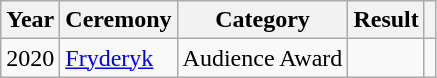<table class="wikitable">
<tr>
<th scope="col">Year</th>
<th scope="col">Ceremony</th>
<th scope="col">Category</th>
<th scope="col">Result</th>
<th scope="col"></th>
</tr>
<tr>
<td align="center">2020</td>
<td><a href='#'>Fryderyk</a></td>
<td>Audience Award</td>
<td></td>
<td align="center"></td>
</tr>
</table>
